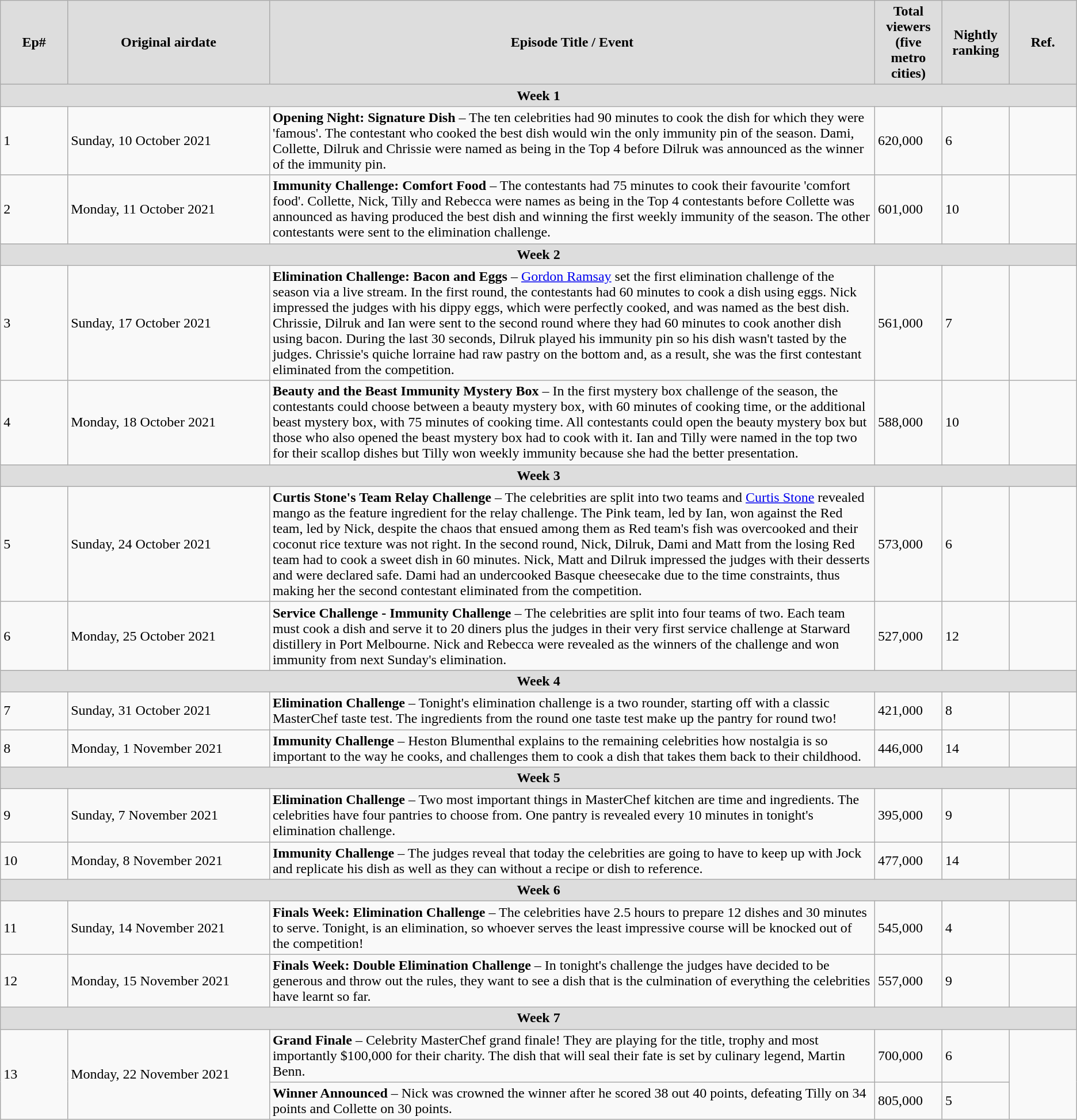<table class="wikitable">
<tr>
<th style="background:#ddd; width:5%">Ep#</th>
<th style="background:#ddd; width:15%">Original airdate</th>
<th style="background:#ddd; width:45%">Episode Title / Event</th>
<th style="background:#ddd; width:5%">Total viewers (five metro cities)</th>
<th style="background:#ddd; width:5%">Nightly ranking</th>
<th style="background:#ddd; width:5%">Ref.</th>
</tr>
<tr>
<th colspan="6" style="background:#ddd">Week 1</th>
</tr>
<tr>
<td style="height:10px">1</td>
<td>Sunday, 10 October 2021</td>
<td><strong>Opening Night: Signature Dish</strong> – The ten celebrities had 90 minutes to cook the dish for which they were 'famous'. The contestant who cooked the best dish would win the only immunity pin of the season. Dami, Collette, Dilruk and Chrissie were named as being in the Top 4 before Dilruk was announced as the winner of the immunity pin.</td>
<td>620,000</td>
<td>6</td>
<td></td>
</tr>
<tr>
<td style="height:10px">2</td>
<td>Monday, 11 October 2021</td>
<td><strong>Immunity Challenge: Comfort Food</strong> – The contestants had 75 minutes to cook their favourite 'comfort food'. Collette, Nick, Tilly and Rebecca were names as being in the Top 4 contestants before Collette was announced as having produced the best dish and winning the first weekly immunity of the season. The other contestants were sent to the elimination challenge.</td>
<td>601,000</td>
<td>10</td>
<td></td>
</tr>
<tr>
<th colspan="6" style="background:#ddd">Week 2</th>
</tr>
<tr>
<td style="height:10px">3</td>
<td>Sunday, 17 October 2021</td>
<td><strong>Elimination Challenge: Bacon and Eggs</strong> – <a href='#'>Gordon Ramsay</a> set the first elimination challenge of the season via a live stream. In the first round, the contestants had 60 minutes to cook a dish using eggs. Nick impressed the judges with his dippy eggs, which were perfectly cooked, and was named as the best dish. Chrissie, Dilruk and Ian were sent to the second round where they had 60 minutes to cook another dish using bacon. During the last 30 seconds, Dilruk played his immunity pin so his dish wasn't tasted by the judges. Chrissie's quiche lorraine had raw pastry on the bottom and, as a result, she was the first contestant eliminated from the competition.</td>
<td>561,000</td>
<td>7</td>
<td></td>
</tr>
<tr>
<td style="height:10px">4</td>
<td>Monday, 18 October 2021</td>
<td><strong>Beauty and the Beast Immunity Mystery Box</strong> – In the first mystery box challenge of the season, the contestants could choose between a beauty mystery box, with 60 minutes of cooking time, or the additional beast mystery box, with 75 minutes of cooking time. All contestants could open the beauty mystery box but those who also opened the beast mystery box had to cook with it. Ian and Tilly were named in the top two for their scallop dishes but Tilly won weekly immunity because she had the better presentation.</td>
<td>588,000</td>
<td>10</td>
<td></td>
</tr>
<tr>
<th colspan="6" style="background:#ddd">Week 3</th>
</tr>
<tr>
<td style="height:10px">5</td>
<td>Sunday, 24 October 2021</td>
<td><strong>Curtis Stone's Team Relay Challenge</strong> – The celebrities are split into two teams and <a href='#'>Curtis Stone</a> revealed mango as the feature ingredient for the relay challenge. The Pink team, led by Ian, won against the Red team, led by Nick, despite the chaos that ensued among them as Red team's fish was overcooked and their coconut rice texture was not right. In the second round, Nick, Dilruk, Dami and Matt from the losing Red team had to cook a sweet dish in 60 minutes. Nick, Matt and Dilruk impressed the judges with their desserts and were declared safe. Dami had an undercooked Basque cheesecake due to the time constraints, thus making her the second contestant eliminated from the competition.</td>
<td>573,000</td>
<td>6</td>
<td></td>
</tr>
<tr>
<td style="height:10px">6</td>
<td>Monday, 25 October 2021</td>
<td><strong>Service Challenge - Immunity Challenge</strong> – The celebrities are split into four teams of two. Each team must cook a dish and serve it to 20 diners plus the judges in their very first service challenge at Starward distillery in Port Melbourne. Nick and Rebecca were revealed as the winners of the challenge and won immunity from next Sunday's elimination.</td>
<td>527,000</td>
<td>12</td>
<td></td>
</tr>
<tr>
<th colspan="6" style="background:#ddd">Week 4</th>
</tr>
<tr>
<td style="height:10px">7</td>
<td>Sunday, 31 October 2021</td>
<td><strong>Elimination Challenge</strong> – Tonight's elimination challenge is a two rounder, starting off with a classic MasterChef taste test. The ingredients from the round one taste test make up the pantry for round two!</td>
<td>421,000</td>
<td>8</td>
<td></td>
</tr>
<tr>
<td style="height:10px">8</td>
<td>Monday, 1 November 2021</td>
<td><strong>Immunity Challenge</strong> – Heston Blumenthal explains to the remaining celebrities how nostalgia is so important to the way he cooks, and challenges them to cook a dish that takes them back to their childhood.</td>
<td>446,000</td>
<td>14</td>
<td></td>
</tr>
<tr>
<th colspan="6" style="background:#ddd">Week 5</th>
</tr>
<tr>
<td style="height:10px">9</td>
<td>Sunday, 7 November 2021</td>
<td><strong>Elimination Challenge</strong> – Two most important things in MasterChef kitchen are time and ingredients. The celebrities have four pantries to choose from. One pantry is revealed every 10 minutes in tonight's elimination challenge.</td>
<td>395,000</td>
<td>9</td>
<td></td>
</tr>
<tr>
<td style="height:10px">10</td>
<td>Monday, 8 November 2021</td>
<td><strong>Immunity Challenge</strong> – The judges reveal that today the celebrities are going to have to keep up with Jock and replicate his dish as well as they can without a recipe or dish to reference.</td>
<td>477,000</td>
<td>14</td>
<td></td>
</tr>
<tr>
<th colspan="6" style="background:#ddd">Week 6</th>
</tr>
<tr>
<td style="height:10px">11</td>
<td>Sunday, 14 November 2021</td>
<td><strong>Finals Week: Elimination Challenge</strong> – The celebrities have 2.5 hours to prepare 12 dishes and 30 minutes to serve. Tonight, is an elimination, so whoever serves the least impressive course will be knocked out of the competition!</td>
<td>545,000</td>
<td>4</td>
<td></td>
</tr>
<tr>
<td style="height:10px">12</td>
<td>Monday, 15 November 2021</td>
<td><strong>Finals Week: Double Elimination Challenge</strong> – In tonight's challenge the judges have decided to be generous and throw out the rules, they want to see a dish that is the culmination of everything the celebrities have learnt so far.</td>
<td>557,000</td>
<td>9</td>
<td></td>
</tr>
<tr>
<th colspan="6" style="background:#ddd">Week 7</th>
</tr>
<tr>
<td rowspan=2 style="height:10px">13</td>
<td rowspan=2>Monday, 22 November 2021</td>
<td><strong>Grand Finale</strong> – Celebrity MasterChef grand finale! They are playing for the title, trophy and most importantly $100,000 for their charity. The dish that will seal their fate is set by culinary legend, Martin Benn.</td>
<td>700,000</td>
<td>6</td>
<td rowspan=2></td>
</tr>
<tr>
<td><strong>Winner Announced</strong> – Nick was crowned the winner after he scored 38 out 40 points, defeating Tilly on 34 points and Collette on 30 points.</td>
<td>805,000</td>
<td>5</td>
</tr>
</table>
